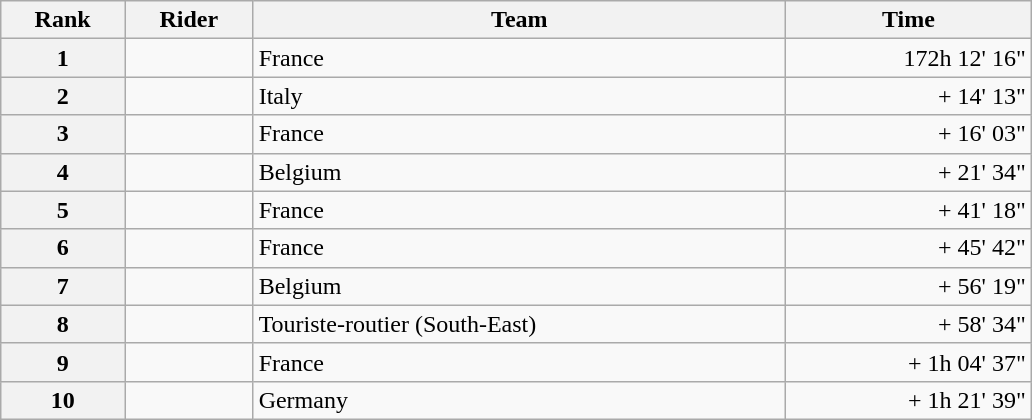<table class="wikitable" style="width:43em;margin-bottom:0;">
<tr>
<th scope="col">Rank</th>
<th scope="col">Rider</th>
<th scope="col">Team</th>
<th scope="col">Time</th>
</tr>
<tr>
<th scope="row">1</th>
<td></td>
<td>France</td>
<td style="text-align:right;">172h 12' 16"</td>
</tr>
<tr>
<th scope="row">2</th>
<td></td>
<td>Italy</td>
<td style="text-align:right;">+ 14' 13"</td>
</tr>
<tr>
<th scope="row">3</th>
<td></td>
<td>France</td>
<td style="text-align:right;">+ 16' 03"</td>
</tr>
<tr>
<th scope="row">4</th>
<td></td>
<td>Belgium</td>
<td style="text-align:right;">+ 21' 34"</td>
</tr>
<tr>
<th scope="row">5</th>
<td></td>
<td>France</td>
<td style="text-align:right;">+ 41' 18"</td>
</tr>
<tr>
<th scope="row">6</th>
<td></td>
<td>France</td>
<td style="text-align:right;">+ 45' 42"</td>
</tr>
<tr>
<th scope="row">7</th>
<td></td>
<td>Belgium</td>
<td style="text-align:right;">+ 56' 19"</td>
</tr>
<tr>
<th scope="row">8</th>
<td></td>
<td>Touriste-routier (South-East)</td>
<td style="text-align:right;">+ 58' 34"</td>
</tr>
<tr>
<th scope="row">9</th>
<td></td>
<td>France</td>
<td style="text-align:right;">+ 1h 04' 37"</td>
</tr>
<tr>
<th scope="row">10</th>
<td></td>
<td>Germany</td>
<td style="text-align:right;">+ 1h 21' 39"</td>
</tr>
</table>
